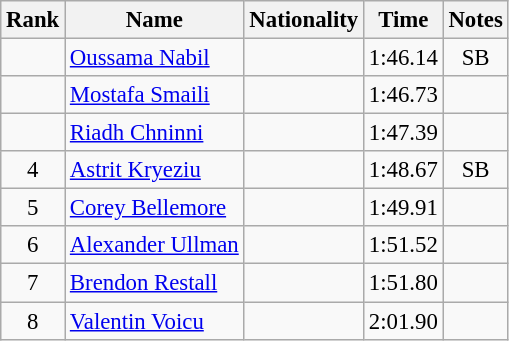<table class="wikitable sortable" style="text-align:center;font-size:95%">
<tr>
<th>Rank</th>
<th>Name</th>
<th>Nationality</th>
<th>Time</th>
<th>Notes</th>
</tr>
<tr>
<td></td>
<td align=left><a href='#'>Oussama Nabil</a></td>
<td align=left></td>
<td>1:46.14</td>
<td>SB</td>
</tr>
<tr>
<td></td>
<td align=left><a href='#'>Mostafa Smaili</a></td>
<td align=left></td>
<td>1:46.73</td>
<td></td>
</tr>
<tr>
<td></td>
<td align=left><a href='#'>Riadh Chninni</a></td>
<td align=left></td>
<td>1:47.39</td>
<td></td>
</tr>
<tr>
<td>4</td>
<td align=left><a href='#'>Astrit Kryeziu</a></td>
<td align=left></td>
<td>1:48.67</td>
<td>SB</td>
</tr>
<tr>
<td>5</td>
<td align=left><a href='#'>Corey Bellemore</a></td>
<td align=left></td>
<td>1:49.91</td>
<td></td>
</tr>
<tr>
<td>6</td>
<td align=left><a href='#'>Alexander Ullman</a></td>
<td align=left></td>
<td>1:51.52</td>
<td></td>
</tr>
<tr>
<td>7</td>
<td align=left><a href='#'>Brendon Restall</a></td>
<td align=left></td>
<td>1:51.80</td>
<td></td>
</tr>
<tr>
<td>8</td>
<td align=left><a href='#'>Valentin Voicu</a></td>
<td align=left></td>
<td>2:01.90</td>
<td></td>
</tr>
</table>
